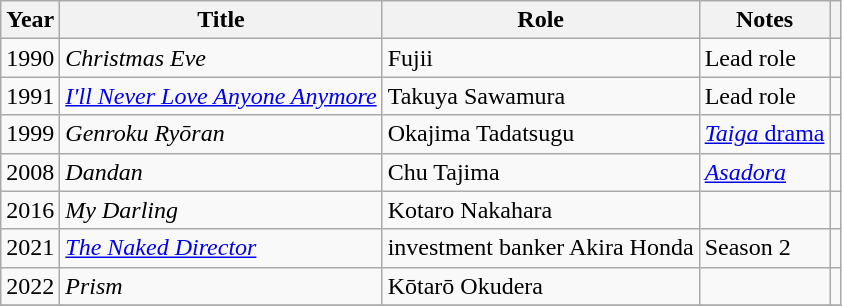<table class="wikitable">
<tr>
<th>Year</th>
<th>Title</th>
<th>Role</th>
<th>Notes</th>
<th></th>
</tr>
<tr>
<td>1990</td>
<td><em>Christmas Eve</em></td>
<td>Fujii</td>
<td>Lead role</td>
<td></td>
</tr>
<tr>
<td>1991</td>
<td><em><a href='#'>I'll Never Love Anyone Anymore</a></em></td>
<td>Takuya Sawamura</td>
<td>Lead role</td>
<td></td>
</tr>
<tr>
<td>1999</td>
<td><em>Genroku Ryōran</em></td>
<td>Okajima Tadatsugu</td>
<td><a href='#'><em>Taiga</em> drama</a></td>
<td></td>
</tr>
<tr>
<td>2008</td>
<td><em>Dandan</em></td>
<td>Chu Tajima</td>
<td><em><a href='#'>Asadora</a></em></td>
<td></td>
</tr>
<tr>
<td>2016</td>
<td><em>My Darling</em></td>
<td>Kotaro Nakahara</td>
<td></td>
<td></td>
</tr>
<tr>
<td>2021</td>
<td><em><a href='#'>The Naked Director</a></em></td>
<td>investment banker Akira Honda</td>
<td>Season 2</td>
<td></td>
</tr>
<tr>
<td>2022</td>
<td><em>Prism</em></td>
<td>Kōtarō Okudera</td>
<td></td>
<td></td>
</tr>
<tr>
</tr>
</table>
